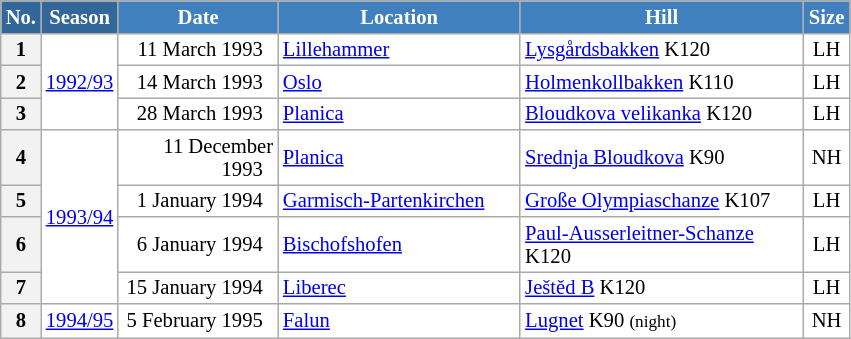<table class="wikitable sortable" style="font-size:86%; line-height:15px; text-align:left; border:grey solid 1px; border-collapse:collapse; background:#ffffff;">
<tr style="background:#efefef;">
<th style="background-color:#369; color:white; width:10px;">No.</th>
<th style="background-color:#369; color:white;  width:30px;">Season</th>
<th style="background-color:#4180be; color:white; width:100px;">Date</th>
<th style="background-color:#4180be; color:white; width:155px;">Location</th>
<th style="background-color:#4180be; color:white; width:182px;">Hill</th>
<th style="background-color:#4180be; color:white; width:25px;">Size</th>
</tr>
<tr>
<th scope=row style="text-align:center;">1</th>
<td align=center rowspan=3><a href='#'>1992/93</a></td>
<td align=right>11 March 1993  </td>
<td> <a href='#'>Lillehammer</a></td>
<td><a href='#'>Lysgårdsbakken</a> K120</td>
<td align=center>LH</td>
</tr>
<tr>
<th scope=row style="text-align:center;">2</th>
<td align=right>14 March 1993  </td>
<td> <a href='#'>Oslo</a></td>
<td><a href='#'>Holmenkollbakken</a> K110</td>
<td align=center>LH</td>
</tr>
<tr>
<th scope=row style="text-align:center;">3</th>
<td align=right>28 March 1993  </td>
<td> <a href='#'>Planica</a></td>
<td><a href='#'>Bloudkova velikanka</a> K120</td>
<td align=center>LH</td>
</tr>
<tr>
<th scope=row style="text-align:center;">4</th>
<td align=center rowspan=4><a href='#'>1993/94</a></td>
<td align=right>11 December 1993  </td>
<td> <a href='#'>Planica</a></td>
<td><a href='#'>Srednja Bloudkova</a> K90</td>
<td align=center>NH</td>
</tr>
<tr>
<th scope=row style="text-align:center;">5</th>
<td align=right>1 January 1994  </td>
<td> <a href='#'>Garmisch-Partenkirchen</a></td>
<td><a href='#'>Große Olympiaschanze</a> K107</td>
<td align=center>LH</td>
</tr>
<tr>
<th scope=row style="text-align:center;">6</th>
<td align=right>6 January 1994  </td>
<td> <a href='#'>Bischofshofen</a></td>
<td><a href='#'>Paul-Ausserleitner-Schanze</a> K120</td>
<td align=center>LH</td>
</tr>
<tr>
<th scope=row style="text-align:center;">7</th>
<td align=right>15 January 1994  </td>
<td> <a href='#'>Liberec</a></td>
<td><a href='#'>Ještěd B</a> K120</td>
<td align=center>LH</td>
</tr>
<tr>
<th scope=row style="text-align:center;">8</th>
<td align=center><a href='#'>1994/95</a></td>
<td align=right>5 February 1995  </td>
<td> <a href='#'>Falun</a></td>
<td><a href='#'>Lugnet</a> K90 <small>(night)</small></td>
<td align=center>NH</td>
</tr>
</table>
